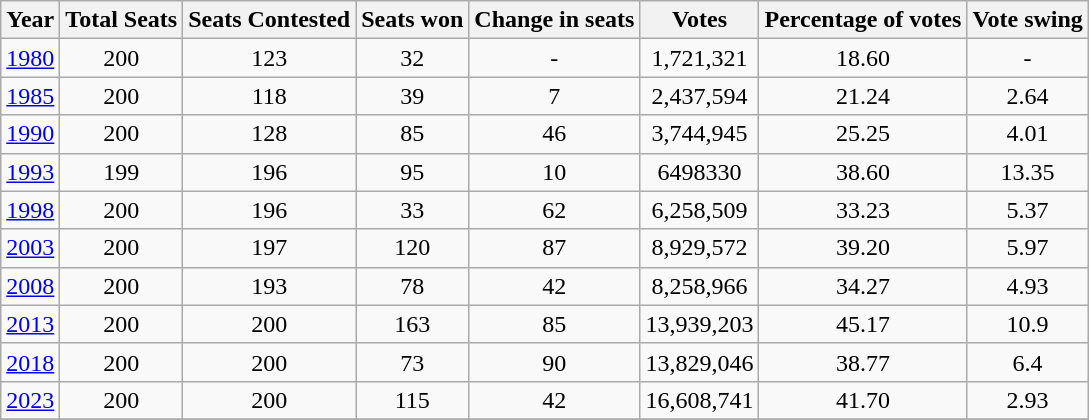<table class="wikitable sortable" style="text-align:center">
<tr>
<th>Year</th>
<th>Total Seats</th>
<th>Seats Contested</th>
<th>Seats won</th>
<th>Change in seats</th>
<th>Votes</th>
<th>Percentage of votes</th>
<th>Vote swing</th>
</tr>
<tr>
<td><a href='#'>1980</a></td>
<td>200</td>
<td>123</td>
<td>32</td>
<td>-</td>
<td>1,721,321</td>
<td>18.60</td>
<td>-</td>
</tr>
<tr>
<td><a href='#'>1985</a></td>
<td>200</td>
<td>118</td>
<td>39</td>
<td>7</td>
<td>2,437,594</td>
<td>21.24</td>
<td>2.64</td>
</tr>
<tr>
<td><a href='#'>1990</a></td>
<td>200</td>
<td>128</td>
<td>85</td>
<td>46</td>
<td>3,744,945</td>
<td>25.25</td>
<td>4.01</td>
</tr>
<tr>
<td><a href='#'>1993</a></td>
<td>199</td>
<td>196</td>
<td>95</td>
<td>10</td>
<td>6498330</td>
<td>38.60</td>
<td>13.35</td>
</tr>
<tr>
<td><a href='#'>1998</a></td>
<td>200</td>
<td>196</td>
<td>33</td>
<td>62</td>
<td>6,258,509</td>
<td>33.23</td>
<td>5.37</td>
</tr>
<tr>
<td><a href='#'>2003</a></td>
<td>200</td>
<td>197</td>
<td>120</td>
<td>87</td>
<td>8,929,572</td>
<td>39.20</td>
<td>5.97</td>
</tr>
<tr>
<td><a href='#'>2008</a></td>
<td>200</td>
<td>193</td>
<td>78</td>
<td>42</td>
<td>8,258,966</td>
<td>34.27</td>
<td>4.93</td>
</tr>
<tr>
<td><a href='#'>2013</a></td>
<td>200</td>
<td>200</td>
<td>163</td>
<td>85</td>
<td>13,939,203</td>
<td>45.17</td>
<td>10.9</td>
</tr>
<tr>
<td><a href='#'>2018</a></td>
<td>200</td>
<td>200</td>
<td>73</td>
<td>90</td>
<td>13,829,046</td>
<td>38.77</td>
<td>6.4</td>
</tr>
<tr>
<td><a href='#'>2023</a></td>
<td>200</td>
<td>200</td>
<td>115</td>
<td>42</td>
<td>16,608,741</td>
<td>41.70</td>
<td>2.93</td>
</tr>
<tr>
</tr>
</table>
